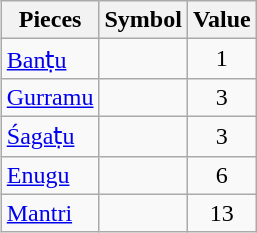<table class="wikitable" style="float: right;" border="1">
<tr>
<th>Pieces</th>
<th>Symbol</th>
<th>Value</th>
</tr>
<tr>
<td><a href='#'>Banṭu</a></td>
<td></td>
<td style="text-align:center;">1</td>
</tr>
<tr>
<td><a href='#'>Gurramu</a></td>
<td></td>
<td style="text-align:center;">3</td>
</tr>
<tr>
<td><a href='#'>Śagaṭu</a></td>
<td></td>
<td style="text-align:center;">3</td>
</tr>
<tr>
<td><a href='#'>Enugu</a></td>
<td></td>
<td style="text-align:center;">6</td>
</tr>
<tr>
<td><a href='#'>Mantri</a></td>
<td></td>
<td style="text-align:center;">13</td>
</tr>
</table>
